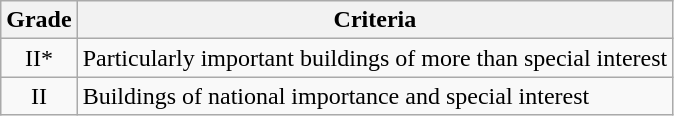<table class="wikitable">
<tr>
<th>Grade</th>
<th>Criteria</th>
</tr>
<tr>
<td align="center" >II*</td>
<td>Particularly important buildings of more than special interest</td>
</tr>
<tr>
<td align="center" >II</td>
<td>Buildings of national importance and special interest</td>
</tr>
</table>
